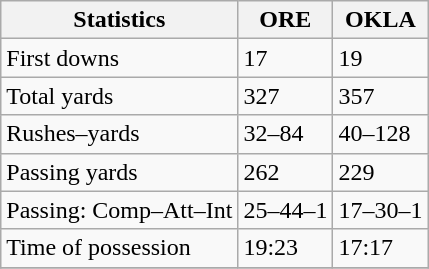<table class="wikitable">
<tr>
<th>Statistics</th>
<th>ORE</th>
<th>OKLA</th>
</tr>
<tr>
<td>First downs</td>
<td>17</td>
<td>19</td>
</tr>
<tr>
<td>Total yards</td>
<td>327</td>
<td>357</td>
</tr>
<tr>
<td>Rushes–yards</td>
<td>32–84</td>
<td>40–128</td>
</tr>
<tr>
<td>Passing yards</td>
<td>262</td>
<td>229</td>
</tr>
<tr>
<td>Passing: Comp–Att–Int</td>
<td>25–44–1</td>
<td>17–30–1</td>
</tr>
<tr>
<td>Time of possession</td>
<td>19:23</td>
<td>17:17</td>
</tr>
<tr>
</tr>
</table>
